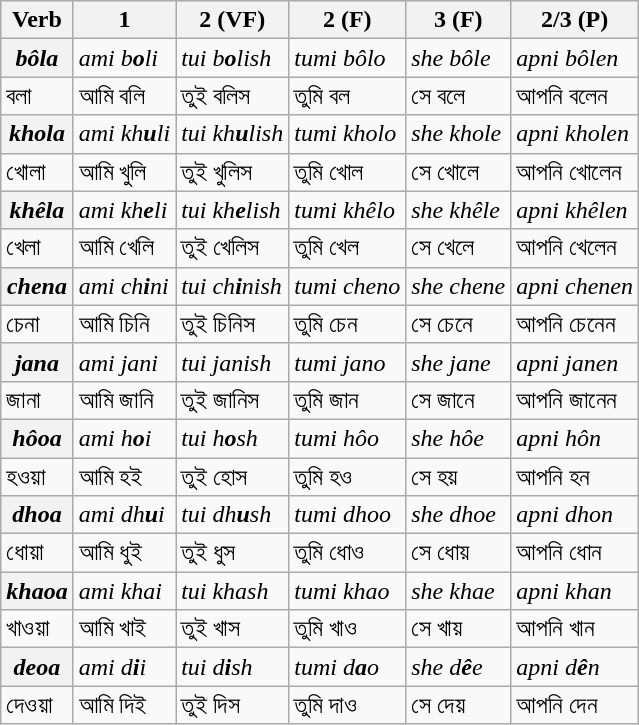<table class="wikitable">
<tr>
<th>Verb</th>
<th>1</th>
<th>2 (VF)</th>
<th>2 (F)</th>
<th>3 (F)</th>
<th>2/3 (P)</th>
</tr>
<tr>
<th><em>bôla</em></th>
<td><em>ami b<strong>o</strong>li</em></td>
<td><em>tui b<strong>o</strong>lish</em></td>
<td><em>tumi bôlo</em></td>
<td><em>she bôle</em></td>
<td><em>apni bôlen</em></td>
</tr>
<tr>
<td>বলা</td>
<td>আমি বলি</td>
<td>তুই বলিস</td>
<td>তুমি বল</td>
<td>সে বলে</td>
<td>আপনি বলেন</td>
</tr>
<tr>
<th><em>khola</em></th>
<td><em>ami kh<strong>u</strong>li</em></td>
<td><em>tui kh<strong>u</strong>lish</em></td>
<td><em>tumi kholo</em></td>
<td><em>she khole</em></td>
<td><em>apni kholen</em></td>
</tr>
<tr>
<td>খোলা</td>
<td>আমি খুলি</td>
<td>তুই খুলিস</td>
<td>তুমি খোল</td>
<td>সে খোলে</td>
<td>আপনি খোলেন</td>
</tr>
<tr>
<th><em>khêla</em></th>
<td><em>ami kh<strong>e</strong>li</em></td>
<td><em>tui kh<strong>e</strong>lish</em></td>
<td><em>tumi khêlo</em></td>
<td><em>she khêle</em></td>
<td><em>apni khêlen</em></td>
</tr>
<tr>
<td>খেলা</td>
<td>আমি খেলি</td>
<td>তুই খেলিস</td>
<td>তুমি খেল</td>
<td>সে খেলে</td>
<td>আপনি খেলেন</td>
</tr>
<tr>
<th><em>chena</em></th>
<td><em>ami ch<strong>i</strong>ni</em></td>
<td><em>tui ch<strong>i</strong>nish</em></td>
<td><em>tumi cheno</em></td>
<td><em>she chene</em></td>
<td><em>apni chenen</em></td>
</tr>
<tr>
<td>চেনা</td>
<td>আমি চিনি</td>
<td>তুই চিনিস</td>
<td>তুমি চেন</td>
<td>সে চেনে</td>
<td>আপনি চেনেন</td>
</tr>
<tr>
<th><em>jana</em></th>
<td><em>ami jani</em></td>
<td><em>tui janish</em></td>
<td><em>tumi jano</em></td>
<td><em>she jane</em></td>
<td><em>apni janen</em></td>
</tr>
<tr>
<td>জানা</td>
<td>আমি জানি</td>
<td>তুই জানিস</td>
<td>তুমি জান</td>
<td>সে জানে</td>
<td>আপনি জানেন</td>
</tr>
<tr>
<th><em>hôoa</em></th>
<td><em>ami h<strong>o</strong>i</em></td>
<td><em>tui h<strong>o</strong>sh</em></td>
<td><em>tumi hôo</em></td>
<td><em>she hôe</em></td>
<td><em>apni hôn</em></td>
</tr>
<tr>
<td>হওয়া</td>
<td>আমি হই</td>
<td>তুই হোস</td>
<td>তুমি হও</td>
<td>সে হয়</td>
<td>আপনি হন</td>
</tr>
<tr>
<th><em>dhoa</em></th>
<td><em>ami dh<strong>u</strong>i</em></td>
<td><em>tui dh<strong>u</strong>sh</em></td>
<td><em>tumi dhoo</em></td>
<td><em>she dhoe</em></td>
<td><em>apni dhon</em></td>
</tr>
<tr>
<td>ধোয়া</td>
<td>আমি ধুই</td>
<td>তুই ধুস</td>
<td>তুমি ধোও</td>
<td>সে ধোয়</td>
<td>আপনি ধোন</td>
</tr>
<tr>
<th><em>khaoa</em></th>
<td><em>ami khai</em></td>
<td><em>tui khash</em></td>
<td><em>tumi khao</em></td>
<td><em>she khae</em></td>
<td><em>apni khan</em></td>
</tr>
<tr>
<td>খাওয়া</td>
<td>আমি খাই</td>
<td>তুই খাস</td>
<td>তুমি খাও</td>
<td>সে খায়</td>
<td>আপনি খান</td>
</tr>
<tr>
<th><em>deoa</em></th>
<td><em>ami d<strong>i</strong>i</em></td>
<td><em>tui d<strong>i</strong>sh</em></td>
<td><em>tumi d<strong>a</strong>o</em></td>
<td><em>she d<strong>ê</strong>e</em></td>
<td><em>apni d<strong>ê</strong>n</em></td>
</tr>
<tr>
<td>দেওয়া</td>
<td>আমি দিই</td>
<td>তুই দিস</td>
<td>তুমি দাও</td>
<td>সে দেয়</td>
<td>আপনি দেন</td>
</tr>
</table>
